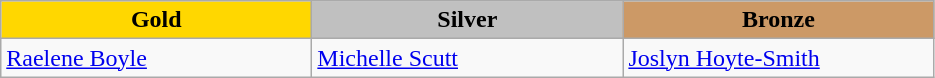<table class="wikitable" style="text-align:left">
<tr align="center">
<td width=200 bgcolor=gold><strong>Gold</strong></td>
<td width=200 bgcolor=silver><strong>Silver</strong></td>
<td width=200 bgcolor=CC9966><strong>Bronze</strong></td>
</tr>
<tr>
<td><a href='#'>Raelene Boyle</a><br><em></em></td>
<td><a href='#'>Michelle Scutt</a><br><em></em></td>
<td><a href='#'>Joslyn Hoyte-Smith</a><br><em></em></td>
</tr>
</table>
